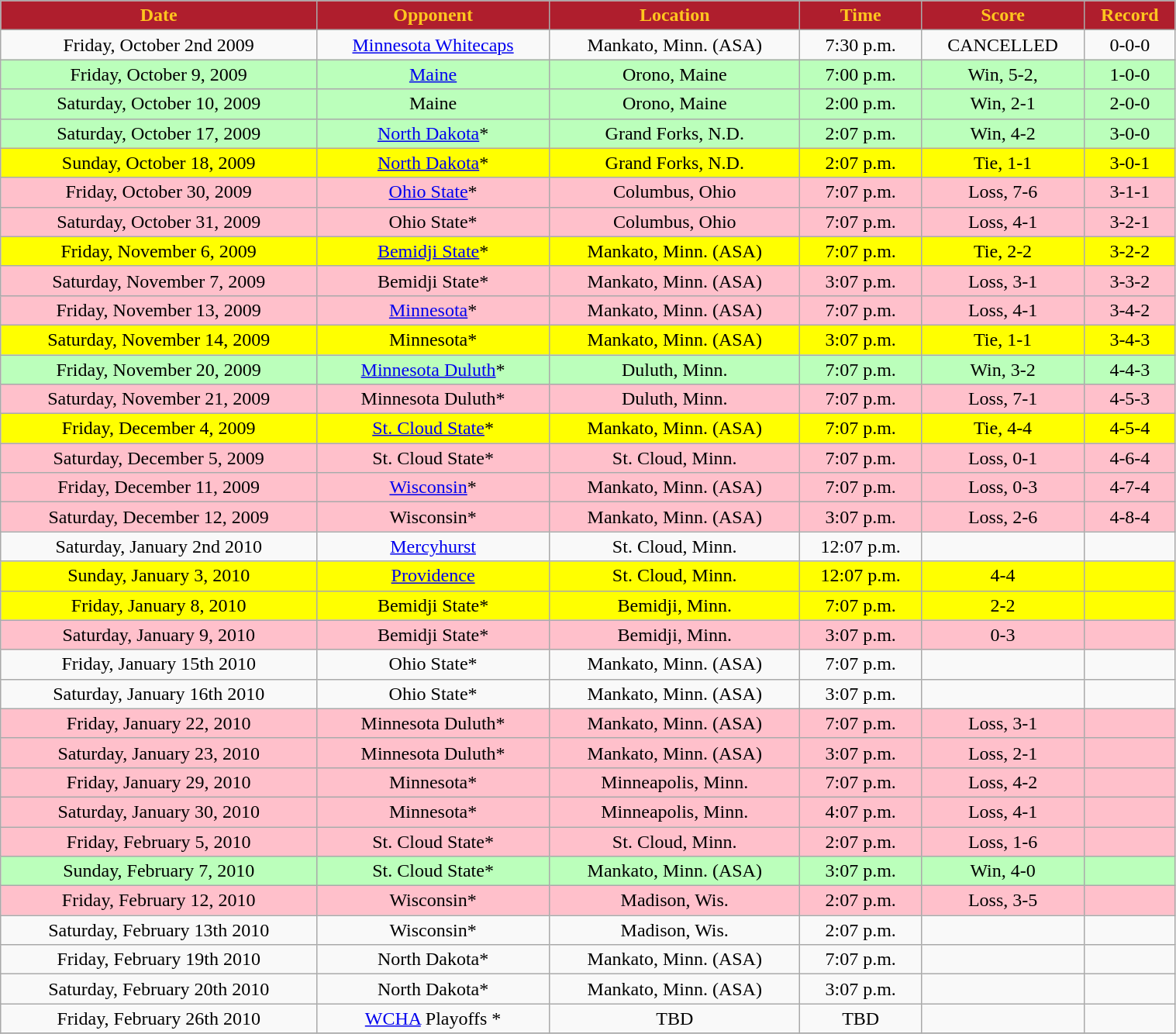<table class="wikitable" width="80%">
<tr align="center"  style=" background:#AF1E2D;color:#FFC61E;">
<td><strong>Date</strong></td>
<td><strong>Opponent</strong></td>
<td><strong>Location</strong></td>
<td><strong>Time</strong></td>
<td><strong>Score</strong></td>
<td><strong>Record</strong></td>
</tr>
<tr align="center" bgcolor="">
<td>Friday, October 2nd 2009</td>
<td><a href='#'>Minnesota Whitecaps</a></td>
<td>Mankato, Minn. (ASA)</td>
<td>7:30 p.m.</td>
<td>CANCELLED</td>
<td>0-0-0</td>
</tr>
<tr align="center" bgcolor="bbffbb">
<td>Friday, October 9, 2009</td>
<td><a href='#'>Maine</a></td>
<td>Orono, Maine</td>
<td>7:00 p.m.</td>
<td>Win, 5-2,</td>
<td>1-0-0</td>
</tr>
<tr align="center" bgcolor="bbffbb">
<td>Saturday, October 10, 2009</td>
<td>Maine</td>
<td>Orono, Maine</td>
<td>2:00 p.m.</td>
<td>Win, 2-1</td>
<td>2-0-0</td>
</tr>
<tr align="center" bgcolor="bbffbb">
<td>Saturday, October 17, 2009</td>
<td><a href='#'>North Dakota</a>*</td>
<td>Grand Forks, N.D.</td>
<td>2:07 p.m.</td>
<td>Win, 4-2</td>
<td>3-0-0</td>
</tr>
<tr align="center" bgcolor="yellow">
<td>Sunday, October 18, 2009</td>
<td><a href='#'>North Dakota</a>*</td>
<td>Grand Forks, N.D.</td>
<td>2:07 p.m.</td>
<td>Tie, 1-1</td>
<td>3-0-1</td>
</tr>
<tr align="center" bgcolor="pink">
<td>Friday, October 30, 2009</td>
<td><a href='#'>Ohio State</a>*</td>
<td>Columbus, Ohio</td>
<td>7:07 p.m.</td>
<td>Loss, 7-6</td>
<td>3-1-1</td>
</tr>
<tr align="center" bgcolor="pink">
<td>Saturday, October 31, 2009</td>
<td>Ohio State*</td>
<td>Columbus, Ohio</td>
<td>7:07 p.m.</td>
<td>Loss, 4-1</td>
<td>3-2-1</td>
</tr>
<tr align="center" bgcolor="yellow">
<td>Friday, November 6, 2009</td>
<td><a href='#'>Bemidji State</a>*</td>
<td>Mankato, Minn. (ASA)</td>
<td>7:07 p.m.</td>
<td>Tie, 2-2</td>
<td>3-2-2</td>
</tr>
<tr align="center" bgcolor="pink">
<td>Saturday, November 7, 2009</td>
<td>Bemidji State*</td>
<td>Mankato, Minn. (ASA)</td>
<td>3:07 p.m.</td>
<td>Loss, 3-1</td>
<td>3-3-2</td>
</tr>
<tr align="center" bgcolor="pink">
<td>Friday, November 13, 2009</td>
<td><a href='#'>Minnesota</a>*</td>
<td>Mankato, Minn. (ASA)</td>
<td>7:07 p.m.</td>
<td>Loss, 4-1</td>
<td>3-4-2</td>
</tr>
<tr align="center" bgcolor="yellow">
<td>Saturday, November 14, 2009</td>
<td>Minnesota*</td>
<td>Mankato, Minn. (ASA)</td>
<td>3:07 p.m.</td>
<td>Tie, 1-1</td>
<td>3-4-3</td>
</tr>
<tr align="center" bgcolor="bbffbb">
<td>Friday, November 20, 2009</td>
<td><a href='#'>Minnesota Duluth</a>*</td>
<td>Duluth, Minn.</td>
<td>7:07 p.m.</td>
<td>Win, 3-2</td>
<td>4-4-3</td>
</tr>
<tr align="center" bgcolor="pink">
<td>Saturday, November 21, 2009</td>
<td>Minnesota Duluth*</td>
<td>Duluth, Minn.</td>
<td>7:07 p.m.</td>
<td>Loss, 7-1</td>
<td>4-5-3</td>
</tr>
<tr align="center" bgcolor="yellow">
<td>Friday, December 4, 2009</td>
<td><a href='#'>St. Cloud State</a>*</td>
<td>Mankato, Minn. (ASA)</td>
<td>7:07 p.m.</td>
<td>Tie, 4-4</td>
<td>4-5-4</td>
</tr>
<tr align="center" bgcolor="pink">
<td>Saturday, December 5, 2009</td>
<td>St. Cloud State*</td>
<td>St. Cloud, Minn.</td>
<td>7:07 p.m.</td>
<td>Loss, 0-1</td>
<td>4-6-4</td>
</tr>
<tr align="center" bgcolor="pink">
<td>Friday, December 11, 2009</td>
<td><a href='#'>Wisconsin</a>*</td>
<td>Mankato, Minn. (ASA)</td>
<td>7:07 p.m.</td>
<td>Loss, 0-3</td>
<td>4-7-4</td>
</tr>
<tr align="center" bgcolor="pink">
<td>Saturday, December 12, 2009</td>
<td>Wisconsin*</td>
<td>Mankato, Minn. (ASA)</td>
<td>3:07 p.m.</td>
<td>Loss, 2-6</td>
<td>4-8-4</td>
</tr>
<tr align="center" bgcolor="">
<td>Saturday, January 2nd 2010</td>
<td><a href='#'>Mercyhurst</a></td>
<td>St. Cloud, Minn.</td>
<td>12:07 p.m.</td>
<td></td>
<td></td>
</tr>
<tr align="center" bgcolor="yellow">
<td>Sunday, January 3, 2010</td>
<td><a href='#'>Providence</a></td>
<td>St. Cloud, Minn.</td>
<td>12:07 p.m.</td>
<td>4-4</td>
<td></td>
</tr>
<tr align="center" bgcolor="yellow">
<td>Friday, January 8, 2010</td>
<td>Bemidji State*</td>
<td>Bemidji, Minn.</td>
<td>7:07 p.m.</td>
<td>2-2</td>
<td></td>
</tr>
<tr align="center" bgcolor="pink">
<td>Saturday, January 9, 2010</td>
<td>Bemidji State*</td>
<td>Bemidji, Minn.</td>
<td>3:07 p.m.</td>
<td>0-3</td>
<td></td>
</tr>
<tr align="center" bgcolor="">
<td>Friday, January 15th 2010</td>
<td>Ohio State*</td>
<td>Mankato, Minn. (ASA)</td>
<td>7:07 p.m.</td>
<td></td>
<td></td>
</tr>
<tr align="center" bgcolor="">
<td>Saturday, January 16th 2010</td>
<td>Ohio State*</td>
<td>Mankato, Minn. (ASA)</td>
<td>3:07 p.m.</td>
<td></td>
<td></td>
</tr>
<tr align="center" bgcolor="pink">
<td>Friday, January 22, 2010</td>
<td>Minnesota Duluth*</td>
<td>Mankato, Minn. (ASA)</td>
<td>7:07 p.m.</td>
<td>Loss, 3-1</td>
<td></td>
</tr>
<tr align="center" bgcolor="pink">
<td>Saturday, January 23, 2010</td>
<td>Minnesota Duluth*</td>
<td>Mankato, Minn. (ASA)</td>
<td>3:07 p.m.</td>
<td>Loss, 2-1</td>
<td></td>
</tr>
<tr align="center" bgcolor="pink">
<td>Friday, January 29, 2010</td>
<td>Minnesota*</td>
<td>Minneapolis, Minn.</td>
<td>7:07 p.m.</td>
<td>Loss, 4-2</td>
<td></td>
</tr>
<tr align="center" bgcolor="pink">
<td>Saturday, January 30, 2010</td>
<td>Minnesota*</td>
<td>Minneapolis, Minn.</td>
<td>4:07 p.m.</td>
<td>Loss, 4-1</td>
<td></td>
</tr>
<tr align="center" bgcolor="pink">
<td>Friday, February 5, 2010</td>
<td>St. Cloud State*</td>
<td>St. Cloud, Minn.</td>
<td>2:07 p.m.</td>
<td>Loss, 1-6</td>
<td></td>
</tr>
<tr align="center" bgcolor="bbffbb">
<td>Sunday, February 7, 2010</td>
<td>St. Cloud State*</td>
<td>Mankato, Minn. (ASA)</td>
<td>3:07 p.m.</td>
<td>Win, 4-0</td>
<td></td>
</tr>
<tr align="center" bgcolor="pink">
<td>Friday, February 12, 2010</td>
<td>Wisconsin*</td>
<td>Madison, Wis.</td>
<td>2:07 p.m.</td>
<td>Loss, 3-5</td>
<td></td>
</tr>
<tr align="center" bgcolor="">
<td>Saturday, February 13th 2010</td>
<td>Wisconsin*</td>
<td>Madison, Wis.</td>
<td>2:07 p.m.</td>
<td></td>
<td></td>
</tr>
<tr align="center" bgcolor="">
<td>Friday, February 19th 2010</td>
<td>North Dakota*</td>
<td>Mankato, Minn. (ASA)</td>
<td>7:07 p.m.</td>
<td></td>
<td></td>
</tr>
<tr align="center" bgcolor="">
<td>Saturday, February 20th 2010</td>
<td>North Dakota*</td>
<td>Mankato, Minn. (ASA)</td>
<td>3:07 p.m.</td>
<td></td>
<td></td>
</tr>
<tr align="center" bgcolor="">
<td>Friday, February 26th 2010</td>
<td><a href='#'>WCHA</a> Playoffs *</td>
<td>TBD</td>
<td>TBD</td>
<td></td>
<td></td>
</tr>
<tr align="center" bgcolor="">
</tr>
</table>
